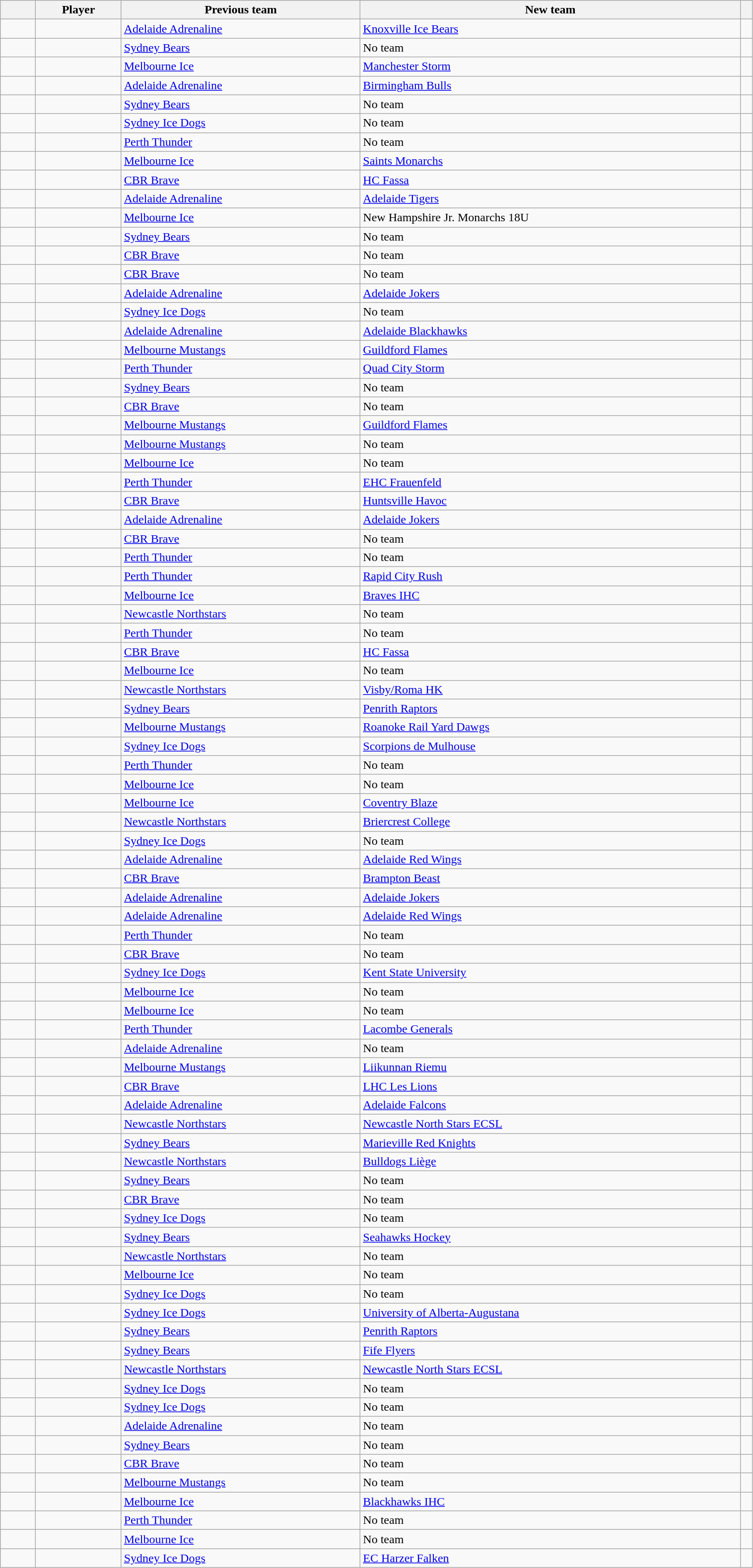<table class="sortable wikitable" width=80% font-size=90%>
<tr>
<th width=40></th>
<th>Player</th>
<th>Previous team</th>
<th>New team</th>
<th class="unsortable"></th>
</tr>
<tr>
<td align="center"></td>
<td></td>
<td><a href='#'>Adelaide Adrenaline</a></td>
<td><a href='#'>Knoxville Ice Bears</a></td>
<td></td>
</tr>
<tr>
<td align="center"></td>
<td></td>
<td><a href='#'>Sydney Bears</a></td>
<td>No team</td>
<td></td>
</tr>
<tr>
<td align="center"></td>
<td></td>
<td><a href='#'>Melbourne Ice</a></td>
<td><a href='#'>Manchester Storm</a></td>
<td></td>
</tr>
<tr>
<td align="center"></td>
<td></td>
<td><a href='#'>Adelaide Adrenaline</a></td>
<td><a href='#'>Birmingham Bulls</a></td>
<td></td>
</tr>
<tr>
<td align="center"></td>
<td></td>
<td><a href='#'>Sydney Bears</a></td>
<td>No team</td>
<td></td>
</tr>
<tr>
<td align="center"></td>
<td></td>
<td><a href='#'>Sydney Ice Dogs</a></td>
<td>No team</td>
<td></td>
</tr>
<tr>
<td align="center"></td>
<td></td>
<td><a href='#'>Perth Thunder</a></td>
<td>No team</td>
<td></td>
</tr>
<tr>
<td align="center"></td>
<td></td>
<td><a href='#'>Melbourne Ice</a></td>
<td><a href='#'>Saints Monarchs</a></td>
<td></td>
</tr>
<tr>
<td align="center"></td>
<td></td>
<td><a href='#'>CBR Brave</a></td>
<td><a href='#'>HC Fassa</a></td>
<td></td>
</tr>
<tr>
<td align="center"></td>
<td></td>
<td><a href='#'>Adelaide Adrenaline</a></td>
<td><a href='#'>Adelaide Tigers</a></td>
<td></td>
</tr>
<tr>
<td align="center"></td>
<td></td>
<td><a href='#'>Melbourne Ice</a></td>
<td>New Hampshire Jr. Monarchs 18U</td>
<td></td>
</tr>
<tr>
<td align="center"></td>
<td></td>
<td><a href='#'>Sydney Bears</a></td>
<td>No team</td>
<td></td>
</tr>
<tr>
<td align="center"></td>
<td></td>
<td><a href='#'>CBR Brave</a></td>
<td>No team</td>
<td></td>
</tr>
<tr>
<td align="center"></td>
<td></td>
<td><a href='#'>CBR Brave</a></td>
<td>No team</td>
<td></td>
</tr>
<tr>
<td align="center"></td>
<td></td>
<td><a href='#'>Adelaide Adrenaline</a></td>
<td><a href='#'>Adelaide Jokers</a></td>
<td></td>
</tr>
<tr>
<td align="center"></td>
<td></td>
<td><a href='#'>Sydney Ice Dogs</a></td>
<td>No team</td>
<td></td>
</tr>
<tr>
<td align="center"></td>
<td></td>
<td><a href='#'>Adelaide Adrenaline</a></td>
<td><a href='#'>Adelaide Blackhawks</a></td>
<td></td>
</tr>
<tr>
<td align="center"></td>
<td></td>
<td><a href='#'>Melbourne Mustangs</a></td>
<td><a href='#'>Guildford Flames</a></td>
<td></td>
</tr>
<tr>
<td align="center"></td>
<td></td>
<td><a href='#'>Perth Thunder</a></td>
<td><a href='#'>Quad City Storm</a></td>
<td></td>
</tr>
<tr>
<td align="center"></td>
<td></td>
<td><a href='#'>Sydney Bears</a></td>
<td>No team</td>
<td></td>
</tr>
<tr>
<td align="center"></td>
<td></td>
<td><a href='#'>CBR Brave</a></td>
<td>No team</td>
<td></td>
</tr>
<tr>
<td align="center"></td>
<td></td>
<td><a href='#'>Melbourne Mustangs</a></td>
<td><a href='#'>Guildford Flames</a></td>
<td></td>
</tr>
<tr>
<td align="center"></td>
<td></td>
<td><a href='#'>Melbourne Mustangs</a></td>
<td>No team</td>
<td></td>
</tr>
<tr>
<td align="center"></td>
<td></td>
<td><a href='#'>Melbourne Ice</a></td>
<td>No team</td>
<td></td>
</tr>
<tr>
<td align="center"></td>
<td></td>
<td><a href='#'>Perth Thunder</a></td>
<td><a href='#'>EHC Frauenfeld</a></td>
<td></td>
</tr>
<tr>
<td align="center"></td>
<td></td>
<td><a href='#'>CBR Brave</a></td>
<td><a href='#'>Huntsville Havoc</a></td>
<td></td>
</tr>
<tr>
<td align="center"></td>
<td></td>
<td><a href='#'>Adelaide Adrenaline</a></td>
<td><a href='#'>Adelaide Jokers</a></td>
<td></td>
</tr>
<tr>
<td align="center"></td>
<td></td>
<td><a href='#'>CBR Brave</a></td>
<td>No team</td>
<td></td>
</tr>
<tr>
<td align="center"></td>
<td></td>
<td><a href='#'>Perth Thunder</a></td>
<td>No team</td>
<td></td>
</tr>
<tr>
<td align="center"></td>
<td></td>
<td><a href='#'>Perth Thunder</a></td>
<td><a href='#'>Rapid City Rush</a></td>
<td></td>
</tr>
<tr>
<td align="center"></td>
<td></td>
<td><a href='#'>Melbourne Ice</a></td>
<td><a href='#'>Braves IHC</a></td>
<td></td>
</tr>
<tr>
<td align="center"></td>
<td></td>
<td><a href='#'>Newcastle Northstars</a></td>
<td>No team</td>
<td></td>
</tr>
<tr>
<td align="center"></td>
<td></td>
<td><a href='#'>Perth Thunder</a></td>
<td>No team</td>
<td></td>
</tr>
<tr>
<td align="center"></td>
<td></td>
<td><a href='#'>CBR Brave</a></td>
<td><a href='#'>HC Fassa</a></td>
<td></td>
</tr>
<tr>
<td align="center"></td>
<td></td>
<td><a href='#'>Melbourne Ice</a></td>
<td>No team</td>
<td></td>
</tr>
<tr>
<td align="center"></td>
<td></td>
<td><a href='#'>Newcastle Northstars</a></td>
<td><a href='#'>Visby/Roma HK</a></td>
<td></td>
</tr>
<tr>
<td align="center"></td>
<td></td>
<td><a href='#'>Sydney Bears</a></td>
<td><a href='#'>Penrith Raptors</a></td>
<td></td>
</tr>
<tr>
<td align="center"></td>
<td></td>
<td><a href='#'>Melbourne Mustangs</a></td>
<td><a href='#'>Roanoke Rail Yard Dawgs</a></td>
<td></td>
</tr>
<tr>
<td align="center"></td>
<td></td>
<td><a href='#'>Sydney Ice Dogs</a></td>
<td><a href='#'>Scorpions de Mulhouse</a></td>
<td></td>
</tr>
<tr>
<td align="center"></td>
<td></td>
<td><a href='#'>Perth Thunder</a></td>
<td>No team</td>
<td></td>
</tr>
<tr>
<td align="center"></td>
<td></td>
<td><a href='#'>Melbourne Ice</a></td>
<td>No team</td>
<td></td>
</tr>
<tr>
<td align="center"></td>
<td></td>
<td><a href='#'>Melbourne Ice</a></td>
<td><a href='#'>Coventry Blaze</a></td>
<td></td>
</tr>
<tr>
<td align="center"></td>
<td></td>
<td><a href='#'>Newcastle Northstars</a></td>
<td><a href='#'>Briercrest College</a></td>
<td></td>
</tr>
<tr>
<td align="center"></td>
<td></td>
<td><a href='#'>Sydney Ice Dogs</a></td>
<td>No team</td>
<td></td>
</tr>
<tr>
<td align="center"></td>
<td></td>
<td><a href='#'>Adelaide Adrenaline</a></td>
<td><a href='#'>Adelaide Red Wings</a></td>
<td></td>
</tr>
<tr>
<td align="center"></td>
<td></td>
<td><a href='#'>CBR Brave</a></td>
<td><a href='#'>Brampton Beast</a></td>
<td></td>
</tr>
<tr>
<td align="center"></td>
<td></td>
<td><a href='#'>Adelaide Adrenaline</a></td>
<td><a href='#'>Adelaide Jokers</a></td>
<td></td>
</tr>
<tr>
<td align="center"></td>
<td></td>
<td><a href='#'>Adelaide Adrenaline</a></td>
<td><a href='#'>Adelaide Red Wings</a></td>
<td></td>
</tr>
<tr>
<td align="center"></td>
<td></td>
<td><a href='#'>Perth Thunder</a></td>
<td>No team</td>
<td></td>
</tr>
<tr>
<td align="center"></td>
<td></td>
<td><a href='#'>CBR Brave</a></td>
<td>No team</td>
<td></td>
</tr>
<tr>
<td align="center"></td>
<td></td>
<td><a href='#'>Sydney Ice Dogs</a></td>
<td><a href='#'>Kent State University</a></td>
<td></td>
</tr>
<tr>
<td align="center"></td>
<td></td>
<td><a href='#'>Melbourne Ice</a></td>
<td>No team</td>
<td></td>
</tr>
<tr>
<td align="center"></td>
<td></td>
<td><a href='#'>Melbourne Ice</a></td>
<td>No team</td>
<td></td>
</tr>
<tr>
<td align="center"></td>
<td></td>
<td><a href='#'>Perth Thunder</a></td>
<td><a href='#'>Lacombe Generals</a></td>
<td></td>
</tr>
<tr>
<td align="center"></td>
<td></td>
<td><a href='#'>Adelaide Adrenaline</a></td>
<td>No team</td>
<td></td>
</tr>
<tr>
<td align="center"></td>
<td></td>
<td><a href='#'>Melbourne Mustangs</a></td>
<td><a href='#'>Liikunnan Riemu</a></td>
<td></td>
</tr>
<tr>
<td align="center"></td>
<td></td>
<td><a href='#'>CBR Brave</a></td>
<td><a href='#'>LHC Les Lions</a></td>
<td></td>
</tr>
<tr>
<td align="center"></td>
<td></td>
<td><a href='#'>Adelaide Adrenaline</a></td>
<td><a href='#'>Adelaide Falcons</a></td>
<td></td>
</tr>
<tr>
<td align="center"></td>
<td></td>
<td><a href='#'>Newcastle Northstars</a></td>
<td><a href='#'>Newcastle North Stars ECSL</a></td>
<td></td>
</tr>
<tr>
<td align="center"></td>
<td></td>
<td><a href='#'>Sydney Bears</a></td>
<td><a href='#'>Marieville Red Knights</a></td>
<td></td>
</tr>
<tr>
<td align="center"></td>
<td></td>
<td><a href='#'>Newcastle Northstars</a></td>
<td><a href='#'>Bulldogs Liège</a></td>
<td></td>
</tr>
<tr>
<td align="center"></td>
<td></td>
<td><a href='#'>Sydney Bears</a></td>
<td>No team</td>
<td></td>
</tr>
<tr>
<td align="center"></td>
<td></td>
<td><a href='#'>CBR Brave</a></td>
<td>No team</td>
<td></td>
</tr>
<tr>
<td align="center"></td>
<td></td>
<td><a href='#'>Sydney Ice Dogs</a></td>
<td>No team</td>
<td></td>
</tr>
<tr>
<td align="center"></td>
<td></td>
<td><a href='#'>Sydney Bears</a></td>
<td><a href='#'>Seahawks Hockey</a></td>
<td></td>
</tr>
<tr>
<td align="center"></td>
<td></td>
<td><a href='#'>Newcastle Northstars</a></td>
<td>No team</td>
<td></td>
</tr>
<tr>
<td align="center"></td>
<td></td>
<td><a href='#'>Melbourne Ice</a></td>
<td>No team</td>
<td></td>
</tr>
<tr>
<td align="center"></td>
<td></td>
<td><a href='#'>Sydney Ice Dogs</a></td>
<td>No team</td>
<td></td>
</tr>
<tr>
<td align="center"></td>
<td></td>
<td><a href='#'>Sydney Ice Dogs</a></td>
<td><a href='#'>University of Alberta-Augustana</a></td>
<td></td>
</tr>
<tr>
<td align="center"></td>
<td></td>
<td><a href='#'>Sydney Bears</a></td>
<td><a href='#'>Penrith Raptors</a></td>
<td></td>
</tr>
<tr>
<td align="center"></td>
<td></td>
<td><a href='#'>Sydney Bears</a></td>
<td><a href='#'>Fife Flyers</a></td>
<td></td>
</tr>
<tr>
<td align="center"></td>
<td></td>
<td><a href='#'>Newcastle Northstars</a></td>
<td><a href='#'>Newcastle North Stars ECSL</a></td>
<td></td>
</tr>
<tr>
<td align="center"></td>
<td></td>
<td><a href='#'>Sydney Ice Dogs</a></td>
<td>No team</td>
<td></td>
</tr>
<tr>
<td align="center"></td>
<td></td>
<td><a href='#'>Sydney Ice Dogs</a></td>
<td>No team</td>
<td></td>
</tr>
<tr>
<td align="center"></td>
<td></td>
<td><a href='#'>Adelaide Adrenaline</a></td>
<td>No team</td>
<td></td>
</tr>
<tr>
<td align="center"></td>
<td></td>
<td><a href='#'>Sydney Bears</a></td>
<td>No team</td>
<td></td>
</tr>
<tr>
<td align="center"></td>
<td></td>
<td><a href='#'>CBR Brave</a></td>
<td>No team</td>
<td></td>
</tr>
<tr>
<td align="center"></td>
<td></td>
<td><a href='#'>Melbourne Mustangs</a></td>
<td>No team</td>
<td></td>
</tr>
<tr>
<td align="center"></td>
<td></td>
<td><a href='#'>Melbourne Ice</a></td>
<td><a href='#'>Blackhawks IHC</a></td>
<td></td>
</tr>
<tr>
<td align="center"></td>
<td></td>
<td><a href='#'>Perth Thunder</a></td>
<td>No team</td>
<td></td>
</tr>
<tr>
<td align="center"></td>
<td></td>
<td><a href='#'>Melbourne Ice</a></td>
<td>No team</td>
<td></td>
</tr>
<tr>
<td align="center"></td>
<td></td>
<td><a href='#'>Sydney Ice Dogs</a></td>
<td><a href='#'>EC Harzer Falken</a></td>
<td></td>
</tr>
</table>
